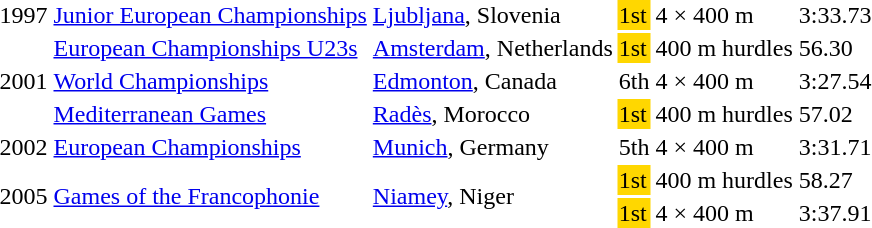<table>
<tr>
<td>1997</td>
<td><a href='#'>Junior European Championships</a></td>
<td><a href='#'>Ljubljana</a>, Slovenia</td>
<td bgcolor=gold>1st</td>
<td>4 × 400 m</td>
<td>3:33.73</td>
</tr>
<tr>
<td rowspan=3>2001</td>
<td><a href='#'>European Championships U23s</a></td>
<td><a href='#'>Amsterdam</a>, Netherlands</td>
<td bgcolor=gold>1st</td>
<td>400 m hurdles</td>
<td>56.30</td>
</tr>
<tr>
<td><a href='#'>World Championships</a></td>
<td><a href='#'>Edmonton</a>, Canada</td>
<td>6th</td>
<td>4 × 400 m</td>
<td>3:27.54</td>
</tr>
<tr>
<td><a href='#'>Mediterranean Games</a></td>
<td><a href='#'>Radès</a>, Morocco</td>
<td bgcolor=gold>1st</td>
<td>400 m hurdles</td>
<td>57.02</td>
</tr>
<tr>
<td>2002</td>
<td><a href='#'>European Championships</a></td>
<td><a href='#'>Munich</a>, Germany</td>
<td>5th</td>
<td>4 × 400 m</td>
<td>3:31.71</td>
</tr>
<tr>
<td rowspan=2>2005</td>
<td rowspan=2><a href='#'>Games of the Francophonie</a></td>
<td rowspan=2><a href='#'>Niamey</a>, Niger</td>
<td bgcolor=gold>1st</td>
<td>400 m hurdles</td>
<td>58.27</td>
</tr>
<tr>
<td bgcolor=gold>1st</td>
<td>4 × 400 m</td>
<td>3:37.91</td>
</tr>
</table>
